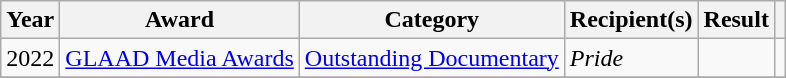<table class="wikitable plainrowheaders sortable">
<tr>
<th scope="col">Year</th>
<th scope="col">Award</th>
<th scope="col">Category</th>
<th scope="col">Recipient(s)</th>
<th scope="col">Result</th>
<th scope="col" class="unsortable"></th>
</tr>
<tr>
<td>2022</td>
<td><a href='#'>GLAAD Media Awards</a></td>
<td><a href='#'>Outstanding Documentary</a></td>
<td><em>Pride</em></td>
<td></td>
<td></td>
</tr>
<tr>
</tr>
</table>
